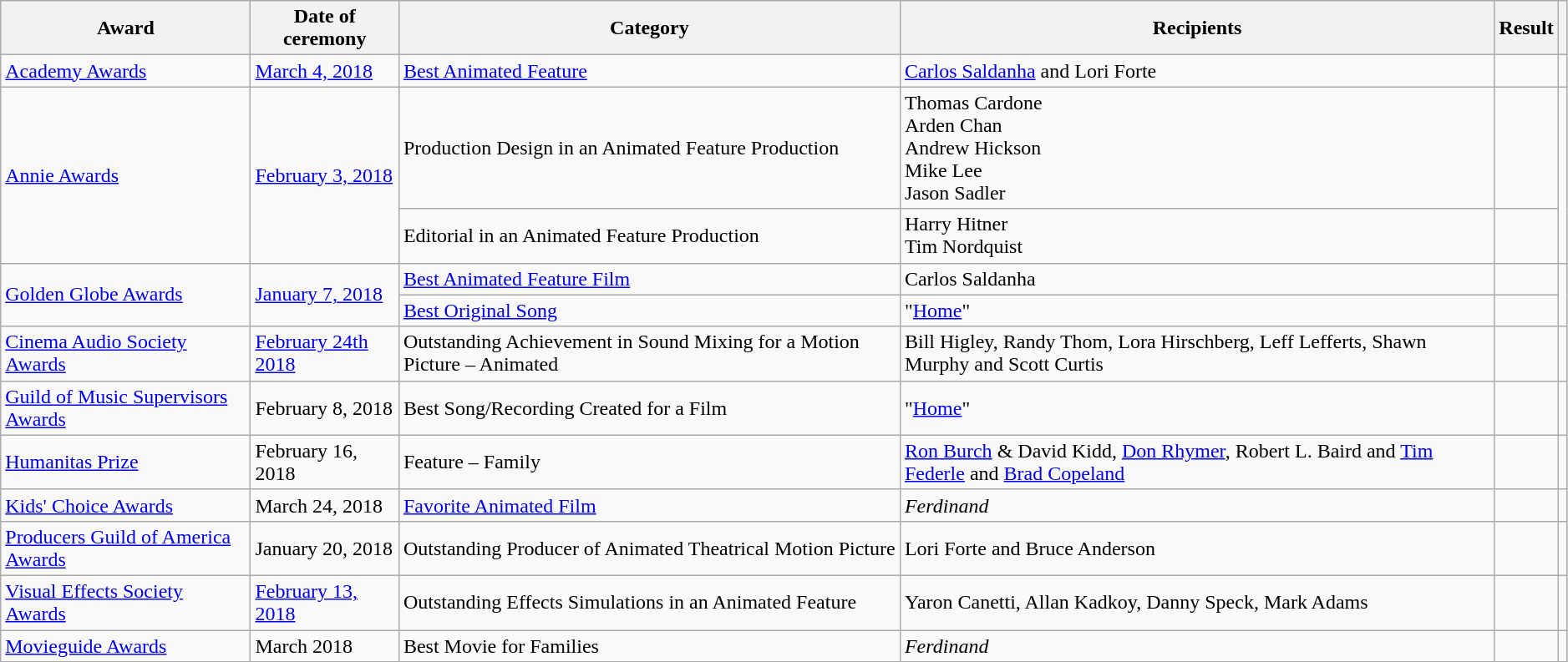<table class="wikitable sortable plainrowheaders" style="width: 99%;">
<tr>
<th scope="col">Award</th>
<th scope="col">Date of ceremony</th>
<th scope="col">Category</th>
<th scope="col">Recipients</th>
<th scope="col">Result</th>
<th scope="col" class="unsortable"></th>
</tr>
<tr>
<td><a href='#'>Academy Awards</a></td>
<td><a href='#'>March 4, 2018</a></td>
<td><a href='#'>Best Animated Feature</a></td>
<td><a href='#'>Carlos Saldanha</a> and Lori Forte</td>
<td></td>
<td style="text-align:center;"></td>
</tr>
<tr>
<td rowspan="2"><a href='#'>Annie Awards</a></td>
<td rowspan="2"><a href='#'>February 3, 2018</a></td>
<td>Production Design in an Animated Feature Production</td>
<td>Thomas Cardone<br>Arden Chan<br>Andrew Hickson<br>Mike Lee<br>Jason Sadler</td>
<td></td>
<td rowspan="2" style="text-align:center;"></td>
</tr>
<tr>
<td>Editorial in an Animated Feature Production</td>
<td>Harry Hitner<br>Tim Nordquist</td>
<td></td>
</tr>
<tr>
<td rowspan="2"><a href='#'>Golden Globe Awards</a></td>
<td rowspan="2"><a href='#'>January 7, 2018</a></td>
<td><a href='#'>Best Animated Feature Film</a></td>
<td>Carlos Saldanha</td>
<td></td>
<td rowspan="2" style="text-align:center;"></td>
</tr>
<tr>
<td><a href='#'>Best Original Song</a></td>
<td>"<a href='#'>Home</a>"</td>
<td></td>
</tr>
<tr>
<td><a href='#'>Cinema Audio Society Awards</a></td>
<td><a href='#'>February 24th 2018</a></td>
<td>Outstanding Achievement in Sound Mixing for a Motion Picture – Animated</td>
<td>Bill Higley, Randy Thom, Lora Hirschberg, Leff Lefferts, Shawn Murphy and Scott Curtis</td>
<td></td>
<td style="text-align:center;"></td>
</tr>
<tr>
<td><a href='#'>Guild of Music Supervisors Awards</a></td>
<td>February 8, 2018</td>
<td>Best Song/Recording Created for a Film</td>
<td>"<a href='#'>Home</a>"</td>
<td></td>
<td style="text-align:center;"></td>
</tr>
<tr>
<td><a href='#'>Humanitas Prize</a></td>
<td>February 16, 2018</td>
<td>Feature – Family</td>
<td><a href='#'>Ron Burch</a> & David Kidd, <a href='#'>Don Rhymer</a>, Robert L. Baird and <a href='#'>Tim Federle</a> and <a href='#'>Brad Copeland</a></td>
<td></td>
<td style="text-align:center;"></td>
</tr>
<tr>
<td><a href='#'>Kids' Choice Awards</a></td>
<td>March 24, 2018</td>
<td><a href='#'>Favorite Animated Film</a></td>
<td><em>Ferdinand</em></td>
<td></td>
<td style="text-align:center;"></td>
</tr>
<tr>
<td><a href='#'>Producers Guild of America Awards</a></td>
<td>January 20, 2018</td>
<td>Outstanding Producer of Animated Theatrical Motion Picture</td>
<td>Lori Forte and Bruce Anderson</td>
<td></td>
<td style="text-align:center;"></td>
</tr>
<tr>
<td><a href='#'>Visual Effects Society Awards</a></td>
<td><a href='#'>February 13, 2018</a></td>
<td>Outstanding Effects Simulations in an Animated Feature</td>
<td>Yaron Canetti, Allan Kadkoy, Danny Speck, Mark Adams</td>
<td></td>
<td style="text-align:center;"></td>
</tr>
<tr>
<td><a href='#'>Movieguide Awards</a></td>
<td>March 2018</td>
<td>Best Movie for Families</td>
<td><em>Ferdinand</em></td>
<td></td>
<td></td>
</tr>
</table>
